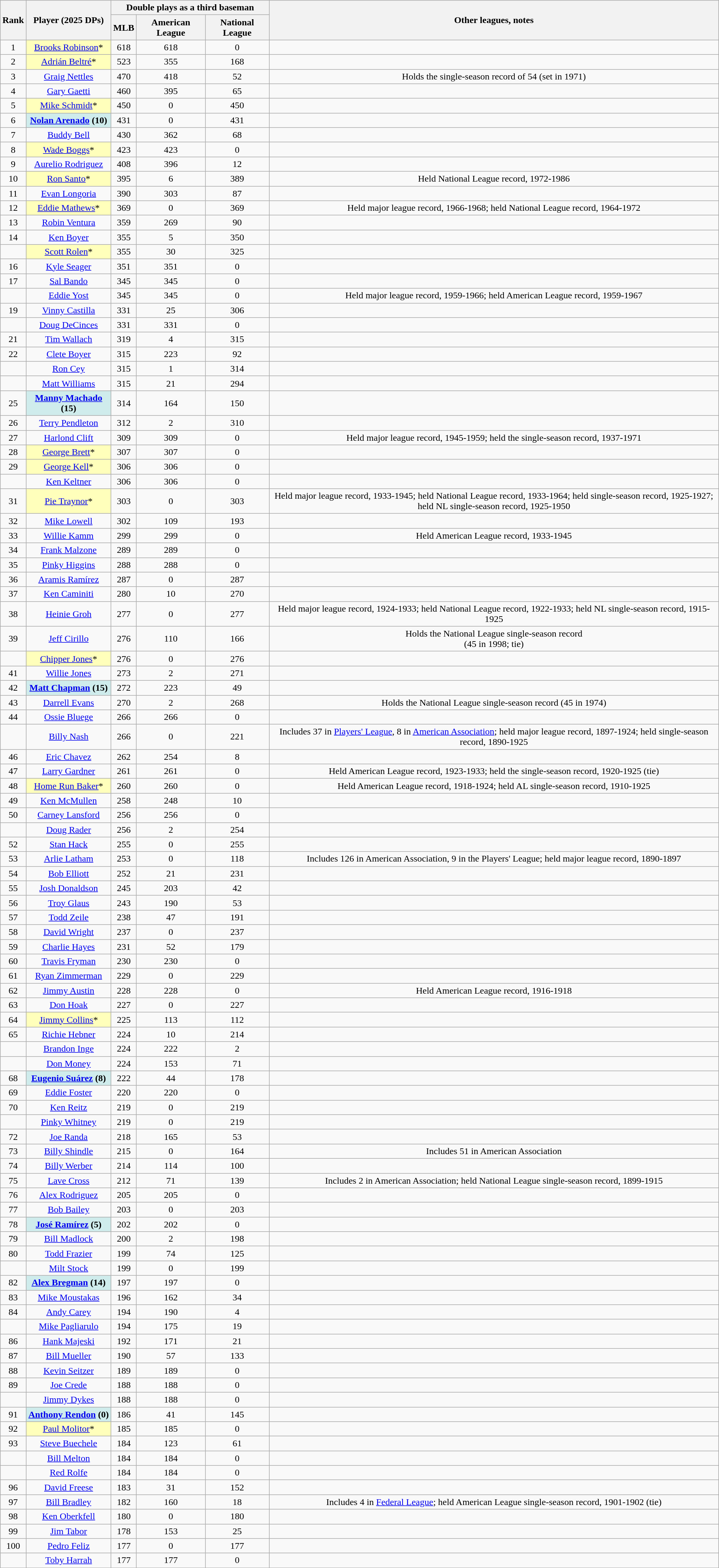<table class="wikitable sortable" style="text-align:center">
<tr style="white-space:nowrap;">
<th rowspan=2>Rank</th>
<th rowspan=2 scope="col">Player (2025 DPs)</th>
<th colspan=3>Double plays as a third baseman</th>
<th rowspan=2>Other leagues, notes</th>
</tr>
<tr>
<th>MLB</th>
<th>American League</th>
<th>National League</th>
</tr>
<tr>
<td>1</td>
<td style="background:#ffffbb;"><a href='#'>Brooks Robinson</a>*</td>
<td>618</td>
<td>618</td>
<td>0</td>
<td></td>
</tr>
<tr>
<td>2</td>
<td style="background:#ffffbb;"><a href='#'>Adrián Beltré</a>*</td>
<td>523</td>
<td>355</td>
<td>168</td>
<td></td>
</tr>
<tr>
<td>3</td>
<td><a href='#'>Graig Nettles</a></td>
<td>470</td>
<td>418</td>
<td>52</td>
<td>Holds the single-season record of 54 (set in 1971)</td>
</tr>
<tr>
<td>4</td>
<td><a href='#'>Gary Gaetti</a></td>
<td>460</td>
<td>395</td>
<td>65</td>
<td></td>
</tr>
<tr>
<td>5</td>
<td style="background:#ffffbb;"><a href='#'>Mike Schmidt</a>*</td>
<td>450</td>
<td>0</td>
<td>450</td>
<td></td>
</tr>
<tr>
<td>6</td>
<td style="background:#cfecec;"><strong><a href='#'>Nolan Arenado</a> (10)</strong></td>
<td>431</td>
<td>0</td>
<td>431</td>
<td></td>
</tr>
<tr>
<td>7</td>
<td><a href='#'>Buddy Bell</a></td>
<td>430</td>
<td>362</td>
<td>68</td>
<td></td>
</tr>
<tr>
<td>8</td>
<td style="background:#ffffbb;"><a href='#'>Wade Boggs</a>*</td>
<td>423</td>
<td>423</td>
<td>0</td>
<td></td>
</tr>
<tr>
<td>9</td>
<td><a href='#'>Aurelio Rodriguez</a></td>
<td>408</td>
<td>396</td>
<td>12</td>
<td></td>
</tr>
<tr>
<td>10</td>
<td style="background:#ffffbb;"><a href='#'>Ron Santo</a>*</td>
<td>395</td>
<td>6</td>
<td>389</td>
<td>Held National League record, 1972-1986</td>
</tr>
<tr>
<td>11</td>
<td><a href='#'>Evan Longoria</a></td>
<td>390</td>
<td>303</td>
<td>87</td>
<td></td>
</tr>
<tr>
<td>12</td>
<td style="background:#ffffbb;"><a href='#'>Eddie Mathews</a>*</td>
<td>369</td>
<td>0</td>
<td>369</td>
<td>Held major league record, 1966-1968; held National League record, 1964-1972</td>
</tr>
<tr>
<td>13</td>
<td><a href='#'>Robin Ventura</a></td>
<td>359</td>
<td>269</td>
<td>90</td>
<td></td>
</tr>
<tr>
<td>14</td>
<td><a href='#'>Ken Boyer</a></td>
<td>355</td>
<td>5</td>
<td>350</td>
<td></td>
</tr>
<tr>
<td></td>
<td style="background:#ffffbb;"><a href='#'>Scott Rolen</a>*</td>
<td>355</td>
<td>30</td>
<td>325</td>
<td></td>
</tr>
<tr>
<td>16</td>
<td><a href='#'>Kyle Seager</a></td>
<td>351</td>
<td>351</td>
<td>0</td>
<td></td>
</tr>
<tr>
<td>17</td>
<td><a href='#'>Sal Bando</a></td>
<td>345</td>
<td>345</td>
<td>0</td>
<td></td>
</tr>
<tr>
<td></td>
<td><a href='#'>Eddie Yost</a></td>
<td>345</td>
<td>345</td>
<td>0</td>
<td>Held major league record, 1959-1966; held American League record, 1959-1967</td>
</tr>
<tr>
<td>19</td>
<td><a href='#'>Vinny Castilla</a></td>
<td>331</td>
<td>25</td>
<td>306</td>
<td></td>
</tr>
<tr>
<td></td>
<td><a href='#'>Doug DeCinces</a></td>
<td>331</td>
<td>331</td>
<td>0</td>
<td></td>
</tr>
<tr>
<td>21</td>
<td><a href='#'>Tim Wallach</a></td>
<td>319</td>
<td>4</td>
<td>315</td>
<td></td>
</tr>
<tr>
<td>22</td>
<td><a href='#'>Clete Boyer</a></td>
<td>315</td>
<td>223</td>
<td>92</td>
<td></td>
</tr>
<tr>
<td></td>
<td><a href='#'>Ron Cey</a></td>
<td>315</td>
<td>1</td>
<td>314</td>
<td></td>
</tr>
<tr>
<td></td>
<td><a href='#'>Matt Williams</a></td>
<td>315</td>
<td>21</td>
<td>294</td>
<td></td>
</tr>
<tr>
<td>25</td>
<td style="background:#cfecec;"><strong><a href='#'>Manny Machado</a> (15)</strong></td>
<td>314</td>
<td>164</td>
<td>150</td>
<td></td>
</tr>
<tr>
<td>26</td>
<td><a href='#'>Terry Pendleton</a></td>
<td>312</td>
<td>2</td>
<td>310</td>
<td></td>
</tr>
<tr>
<td>27</td>
<td><a href='#'>Harlond Clift</a></td>
<td>309</td>
<td>309</td>
<td>0</td>
<td>Held major league record, 1945-1959; held the single-season record, 1937-1971</td>
</tr>
<tr>
<td>28</td>
<td style="background:#ffffbb;"><a href='#'>George Brett</a>*</td>
<td>307</td>
<td>307</td>
<td>0</td>
<td></td>
</tr>
<tr>
<td>29</td>
<td style="background:#ffffbb;"><a href='#'>George Kell</a>*</td>
<td>306</td>
<td>306</td>
<td>0</td>
<td></td>
</tr>
<tr>
<td></td>
<td><a href='#'>Ken Keltner</a></td>
<td>306</td>
<td>306</td>
<td>0</td>
<td></td>
</tr>
<tr>
<td>31</td>
<td style="background:#ffffbb;"><a href='#'>Pie Traynor</a>*</td>
<td>303</td>
<td>0</td>
<td>303</td>
<td>Held major league record, 1933-1945; held National League record, 1933-1964; held single-season record, 1925-1927; held NL single-season record, 1925-1950</td>
</tr>
<tr>
<td>32</td>
<td><a href='#'>Mike Lowell</a></td>
<td>302</td>
<td>109</td>
<td>193</td>
<td></td>
</tr>
<tr>
<td>33</td>
<td><a href='#'>Willie Kamm</a></td>
<td>299</td>
<td>299</td>
<td>0</td>
<td>Held American League record, 1933-1945</td>
</tr>
<tr>
<td>34</td>
<td><a href='#'>Frank Malzone</a></td>
<td>289</td>
<td>289</td>
<td>0</td>
<td></td>
</tr>
<tr>
<td>35</td>
<td><a href='#'>Pinky Higgins</a></td>
<td>288</td>
<td>288</td>
<td>0</td>
<td></td>
</tr>
<tr>
<td>36</td>
<td><a href='#'>Aramis Ramírez</a></td>
<td>287</td>
<td>0</td>
<td>287</td>
<td></td>
</tr>
<tr>
<td>37</td>
<td><a href='#'>Ken Caminiti</a></td>
<td>280</td>
<td>10</td>
<td>270</td>
<td></td>
</tr>
<tr>
<td>38</td>
<td><a href='#'>Heinie Groh</a></td>
<td>277</td>
<td>0</td>
<td>277</td>
<td>Held major league record, 1924-1933; held National League record, 1922-1933; held NL single-season record, 1915-1925</td>
</tr>
<tr>
<td>39</td>
<td><a href='#'>Jeff Cirillo</a></td>
<td>276</td>
<td>110</td>
<td>166</td>
<td>Holds the National League single-season record <br>(45 in 1998; tie)</td>
</tr>
<tr>
<td></td>
<td style="background:#ffffbb;"><a href='#'>Chipper Jones</a>*</td>
<td>276</td>
<td>0</td>
<td>276</td>
<td></td>
</tr>
<tr>
<td>41</td>
<td><a href='#'>Willie Jones</a></td>
<td>273</td>
<td>2</td>
<td>271</td>
<td></td>
</tr>
<tr>
<td>42</td>
<td style="background:#cfecec;"><strong><a href='#'>Matt Chapman</a> (15)</strong></td>
<td>272</td>
<td>223</td>
<td>49</td>
<td></td>
</tr>
<tr>
<td>43</td>
<td><a href='#'>Darrell Evans</a></td>
<td>270</td>
<td>2</td>
<td>268</td>
<td>Holds the National League single-season record (45 in 1974)</td>
</tr>
<tr>
<td>44</td>
<td><a href='#'>Ossie Bluege</a></td>
<td>266</td>
<td>266</td>
<td>0</td>
<td></td>
</tr>
<tr>
<td></td>
<td><a href='#'>Billy Nash</a></td>
<td>266</td>
<td>0</td>
<td>221</td>
<td>Includes 37 in <a href='#'>Players' League</a>, 8 in <a href='#'>American Association</a>; held major league record, 1897-1924; held single-season record, 1890-1925</td>
</tr>
<tr>
<td>46</td>
<td><a href='#'>Eric Chavez</a></td>
<td>262</td>
<td>254</td>
<td>8</td>
<td></td>
</tr>
<tr>
<td>47</td>
<td><a href='#'>Larry Gardner</a></td>
<td>261</td>
<td>261</td>
<td>0</td>
<td>Held American League record, 1923-1933; held the single-season record, 1920-1925 (tie)</td>
</tr>
<tr>
<td>48</td>
<td style="background:#ffffbb;"><a href='#'>Home Run Baker</a>*</td>
<td>260</td>
<td>260</td>
<td>0</td>
<td>Held American League record, 1918-1924; held AL single-season record, 1910-1925</td>
</tr>
<tr>
<td>49</td>
<td><a href='#'>Ken McMullen</a></td>
<td>258</td>
<td>248</td>
<td>10</td>
<td></td>
</tr>
<tr>
<td>50</td>
<td><a href='#'>Carney Lansford</a></td>
<td>256</td>
<td>256</td>
<td>0</td>
<td></td>
</tr>
<tr>
<td></td>
<td><a href='#'>Doug Rader</a></td>
<td>256</td>
<td>2</td>
<td>254</td>
<td></td>
</tr>
<tr>
<td>52</td>
<td><a href='#'>Stan Hack</a></td>
<td>255</td>
<td>0</td>
<td>255</td>
<td></td>
</tr>
<tr>
<td>53</td>
<td><a href='#'>Arlie Latham</a></td>
<td>253</td>
<td>0</td>
<td>118</td>
<td>Includes 126 in American Association, 9 in the Players' League; held major league record, 1890-1897</td>
</tr>
<tr>
<td>54</td>
<td><a href='#'>Bob Elliott</a></td>
<td>252</td>
<td>21</td>
<td>231</td>
<td></td>
</tr>
<tr>
<td>55</td>
<td><a href='#'>Josh Donaldson</a></td>
<td>245</td>
<td>203</td>
<td>42</td>
<td></td>
</tr>
<tr>
<td>56</td>
<td><a href='#'>Troy Glaus</a></td>
<td>243</td>
<td>190</td>
<td>53</td>
<td></td>
</tr>
<tr>
<td>57</td>
<td><a href='#'>Todd Zeile</a></td>
<td>238</td>
<td>47</td>
<td>191</td>
<td></td>
</tr>
<tr>
<td>58</td>
<td><a href='#'>David Wright</a></td>
<td>237</td>
<td>0</td>
<td>237</td>
<td></td>
</tr>
<tr>
<td>59</td>
<td><a href='#'>Charlie Hayes</a></td>
<td>231</td>
<td>52</td>
<td>179</td>
<td></td>
</tr>
<tr>
<td>60</td>
<td><a href='#'>Travis Fryman</a></td>
<td>230</td>
<td>230</td>
<td>0</td>
<td></td>
</tr>
<tr>
<td>61</td>
<td><a href='#'>Ryan Zimmerman</a></td>
<td>229</td>
<td>0</td>
<td>229</td>
<td></td>
</tr>
<tr>
<td>62</td>
<td><a href='#'>Jimmy Austin</a></td>
<td>228</td>
<td>228</td>
<td>0</td>
<td>Held American League record, 1916-1918</td>
</tr>
<tr>
<td>63</td>
<td><a href='#'>Don Hoak</a></td>
<td>227</td>
<td>0</td>
<td>227</td>
<td></td>
</tr>
<tr>
<td>64</td>
<td style="background:#ffffbb;"><a href='#'>Jimmy Collins</a>*</td>
<td>225</td>
<td>113</td>
<td>112</td>
<td></td>
</tr>
<tr>
<td>65</td>
<td><a href='#'>Richie Hebner</a></td>
<td>224</td>
<td>10</td>
<td>214</td>
<td></td>
</tr>
<tr>
<td></td>
<td><a href='#'>Brandon Inge</a></td>
<td>224</td>
<td>222</td>
<td>2</td>
<td></td>
</tr>
<tr>
<td></td>
<td><a href='#'>Don Money</a></td>
<td>224</td>
<td>153</td>
<td>71</td>
<td></td>
</tr>
<tr>
<td>68</td>
<td style="background:#cfecec;"><strong><a href='#'>Eugenio Suárez</a> (8)</strong></td>
<td>222</td>
<td>44</td>
<td>178</td>
<td></td>
</tr>
<tr>
<td>69</td>
<td><a href='#'>Eddie Foster</a></td>
<td>220</td>
<td>220</td>
<td>0</td>
<td></td>
</tr>
<tr>
<td>70</td>
<td><a href='#'>Ken Reitz</a></td>
<td>219</td>
<td>0</td>
<td>219</td>
<td></td>
</tr>
<tr>
<td></td>
<td><a href='#'>Pinky Whitney</a></td>
<td>219</td>
<td>0</td>
<td>219</td>
<td></td>
</tr>
<tr>
<td>72</td>
<td><a href='#'>Joe Randa</a></td>
<td>218</td>
<td>165</td>
<td>53</td>
<td></td>
</tr>
<tr>
<td>73</td>
<td><a href='#'>Billy Shindle</a></td>
<td>215</td>
<td>0</td>
<td>164</td>
<td>Includes 51 in American Association</td>
</tr>
<tr>
<td>74</td>
<td><a href='#'>Billy Werber</a></td>
<td>214</td>
<td>114</td>
<td>100</td>
<td></td>
</tr>
<tr>
<td>75</td>
<td><a href='#'>Lave Cross</a></td>
<td>212</td>
<td>71</td>
<td>139</td>
<td>Includes 2 in American Association; held National League single-season record, 1899-1915</td>
</tr>
<tr>
<td>76</td>
<td><a href='#'>Alex Rodriguez</a></td>
<td>205</td>
<td>205</td>
<td>0</td>
<td></td>
</tr>
<tr>
<td>77</td>
<td><a href='#'>Bob Bailey</a></td>
<td>203</td>
<td>0</td>
<td>203</td>
<td></td>
</tr>
<tr>
<td>78</td>
<td style="background:#cfecec;"><strong><a href='#'>José Ramírez</a> (5)</strong></td>
<td>202</td>
<td>202</td>
<td>0</td>
<td></td>
</tr>
<tr>
<td>79</td>
<td><a href='#'>Bill Madlock</a></td>
<td>200</td>
<td>2</td>
<td>198</td>
<td></td>
</tr>
<tr>
<td>80</td>
<td><a href='#'>Todd Frazier</a></td>
<td>199</td>
<td>74</td>
<td>125</td>
<td></td>
</tr>
<tr>
<td></td>
<td><a href='#'>Milt Stock</a></td>
<td>199</td>
<td>0</td>
<td>199</td>
<td></td>
</tr>
<tr>
<td>82</td>
<td style="background:#cfecec;"><strong><a href='#'>Alex Bregman</a> (14)</strong></td>
<td>197</td>
<td>197</td>
<td>0</td>
<td></td>
</tr>
<tr>
<td>83</td>
<td><a href='#'>Mike Moustakas</a></td>
<td>196</td>
<td>162</td>
<td>34</td>
<td></td>
</tr>
<tr>
<td>84</td>
<td><a href='#'>Andy Carey</a></td>
<td>194</td>
<td>190</td>
<td>4</td>
<td></td>
</tr>
<tr>
<td></td>
<td><a href='#'>Mike Pagliarulo</a></td>
<td>194</td>
<td>175</td>
<td>19</td>
<td></td>
</tr>
<tr>
<td>86</td>
<td><a href='#'>Hank Majeski</a></td>
<td>192</td>
<td>171</td>
<td>21</td>
<td></td>
</tr>
<tr>
<td>87</td>
<td><a href='#'>Bill Mueller</a></td>
<td>190</td>
<td>57</td>
<td>133</td>
<td></td>
</tr>
<tr>
<td>88</td>
<td><a href='#'>Kevin Seitzer</a></td>
<td>189</td>
<td>189</td>
<td>0</td>
<td></td>
</tr>
<tr>
<td>89</td>
<td><a href='#'>Joe Crede</a></td>
<td>188</td>
<td>188</td>
<td>0</td>
<td></td>
</tr>
<tr>
<td></td>
<td><a href='#'>Jimmy Dykes</a></td>
<td>188</td>
<td>188</td>
<td>0</td>
<td></td>
</tr>
<tr>
<td>91</td>
<td style="background:#cfecec;"><strong><a href='#'>Anthony Rendon</a> (0)</strong></td>
<td>186</td>
<td>41</td>
<td>145</td>
<td></td>
</tr>
<tr>
<td>92</td>
<td style="background:#ffffbb;"><a href='#'>Paul Molitor</a>*</td>
<td>185</td>
<td>185</td>
<td>0</td>
<td></td>
</tr>
<tr>
<td>93</td>
<td><a href='#'>Steve Buechele</a></td>
<td>184</td>
<td>123</td>
<td>61</td>
<td></td>
</tr>
<tr>
<td></td>
<td><a href='#'>Bill Melton</a></td>
<td>184</td>
<td>184</td>
<td>0</td>
<td></td>
</tr>
<tr>
<td></td>
<td><a href='#'>Red Rolfe</a></td>
<td>184</td>
<td>184</td>
<td>0</td>
<td></td>
</tr>
<tr>
<td>96</td>
<td><a href='#'>David Freese</a></td>
<td>183</td>
<td>31</td>
<td>152</td>
<td></td>
</tr>
<tr>
<td>97</td>
<td><a href='#'>Bill Bradley</a></td>
<td>182</td>
<td>160</td>
<td>18</td>
<td>Includes 4 in <a href='#'>Federal League</a>; held American League single-season record, 1901-1902 (tie)</td>
</tr>
<tr>
<td>98</td>
<td><a href='#'>Ken Oberkfell</a></td>
<td>180</td>
<td>0</td>
<td>180</td>
<td></td>
</tr>
<tr>
<td>99</td>
<td><a href='#'>Jim Tabor</a></td>
<td>178</td>
<td>153</td>
<td>25</td>
<td></td>
</tr>
<tr>
<td>100</td>
<td><a href='#'>Pedro Feliz</a></td>
<td>177</td>
<td>0</td>
<td>177</td>
<td></td>
</tr>
<tr>
<td></td>
<td><a href='#'>Toby Harrah</a></td>
<td>177</td>
<td>177</td>
<td>0</td>
<td></td>
</tr>
</table>
